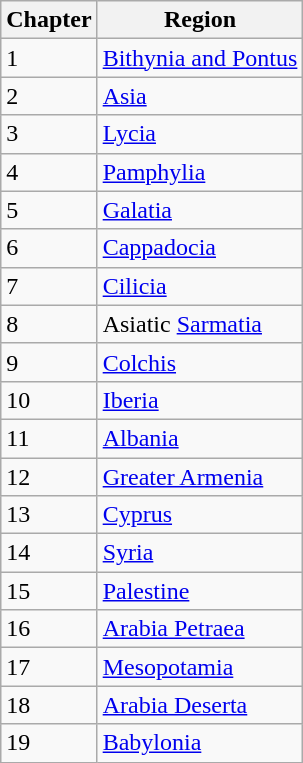<table class="wikitable">
<tr>
<th>Chapter</th>
<th>Region</th>
</tr>
<tr>
<td>1</td>
<td><a href='#'>Bithynia and Pontus</a></td>
</tr>
<tr>
<td>2</td>
<td><a href='#'>Asia</a></td>
</tr>
<tr>
<td>3</td>
<td><a href='#'>Lycia</a></td>
</tr>
<tr>
<td>4</td>
<td><a href='#'>Pamphylia</a></td>
</tr>
<tr>
<td>5</td>
<td><a href='#'>Galatia</a></td>
</tr>
<tr>
<td>6</td>
<td><a href='#'>Cappadocia</a></td>
</tr>
<tr>
<td>7</td>
<td><a href='#'>Cilicia</a></td>
</tr>
<tr>
<td>8</td>
<td>Asiatic <a href='#'>Sarmatia</a></td>
</tr>
<tr>
<td>9</td>
<td><a href='#'>Colchis</a></td>
</tr>
<tr>
<td>10</td>
<td><a href='#'>Iberia</a></td>
</tr>
<tr>
<td>11</td>
<td><a href='#'>Albania</a></td>
</tr>
<tr>
<td>12</td>
<td><a href='#'>Greater Armenia</a></td>
</tr>
<tr>
<td>13</td>
<td><a href='#'>Cyprus</a></td>
</tr>
<tr>
<td>14</td>
<td><a href='#'>Syria</a></td>
</tr>
<tr>
<td>15</td>
<td><a href='#'>Palestine</a></td>
</tr>
<tr>
<td>16</td>
<td><a href='#'>Arabia Petraea</a></td>
</tr>
<tr>
<td>17</td>
<td><a href='#'>Mesopotamia</a></td>
</tr>
<tr>
<td>18</td>
<td><a href='#'>Arabia Deserta</a></td>
</tr>
<tr>
<td>19</td>
<td><a href='#'>Babylonia</a></td>
</tr>
</table>
